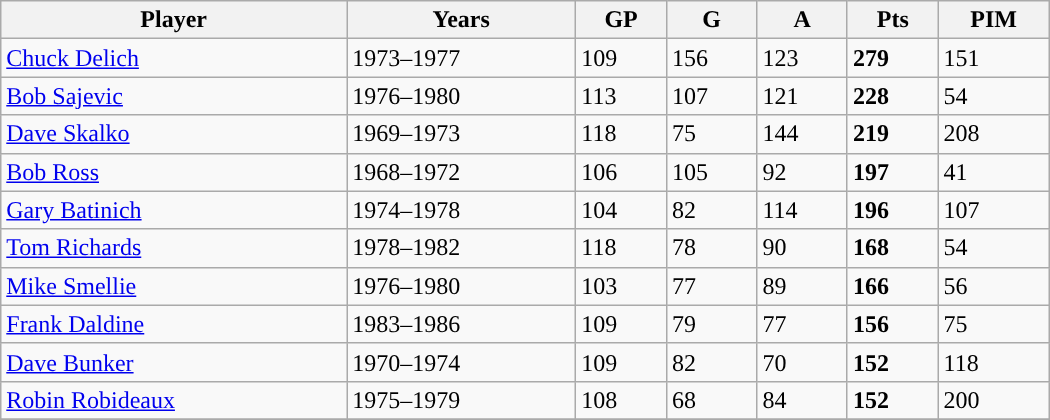<table class="wikitable sortable" width ="700">
<tr>
<th><strong>Player</strong></th>
<th>Years</th>
<th>GP</th>
<th>G</th>
<th>A</th>
<th>Pts</th>
<th>PIM</th>
</tr>
<tr>
<td><a href='#'>Chuck Delich</a></td>
<td>1973–1977</td>
<td>109</td>
<td>156</td>
<td>123</td>
<td><strong>279</strong></td>
<td>151</td>
</tr>
<tr>
<td><a href='#'>Bob Sajevic</a></td>
<td>1976–1980</td>
<td>113</td>
<td>107</td>
<td>121</td>
<td><strong>228</strong></td>
<td>54</td>
</tr>
<tr>
<td><a href='#'>Dave Skalko</a></td>
<td>1969–1973</td>
<td>118</td>
<td>75</td>
<td>144</td>
<td><strong>219</strong></td>
<td>208</td>
</tr>
<tr>
<td><a href='#'>Bob Ross</a></td>
<td>1968–1972</td>
<td>106</td>
<td>105</td>
<td>92</td>
<td><strong>197</strong></td>
<td>41</td>
</tr>
<tr>
<td><a href='#'>Gary Batinich</a></td>
<td>1974–1978</td>
<td>104</td>
<td>82</td>
<td>114</td>
<td><strong>196</strong></td>
<td>107</td>
</tr>
<tr>
<td><a href='#'>Tom Richards</a></td>
<td>1978–1982</td>
<td>118</td>
<td>78</td>
<td>90</td>
<td><strong>168</strong></td>
<td>54</td>
</tr>
<tr>
<td><a href='#'>Mike Smellie</a></td>
<td>1976–1980</td>
<td>103</td>
<td>77</td>
<td>89</td>
<td><strong>166</strong></td>
<td>56</td>
</tr>
<tr>
<td><a href='#'>Frank Daldine</a></td>
<td>1983–1986</td>
<td>109</td>
<td>79</td>
<td>77</td>
<td><strong>156</strong></td>
<td>75</td>
</tr>
<tr>
<td><a href='#'>Dave Bunker</a></td>
<td>1970–1974</td>
<td>109</td>
<td>82</td>
<td>70</td>
<td><strong>152</strong></td>
<td>118</td>
</tr>
<tr>
<td><a href='#'>Robin Robideaux</a></td>
<td>1975–1979</td>
<td>108</td>
<td>68</td>
<td>84</td>
<td><strong>152</strong></td>
<td>200</td>
</tr>
<tr>
</tr>
</table>
